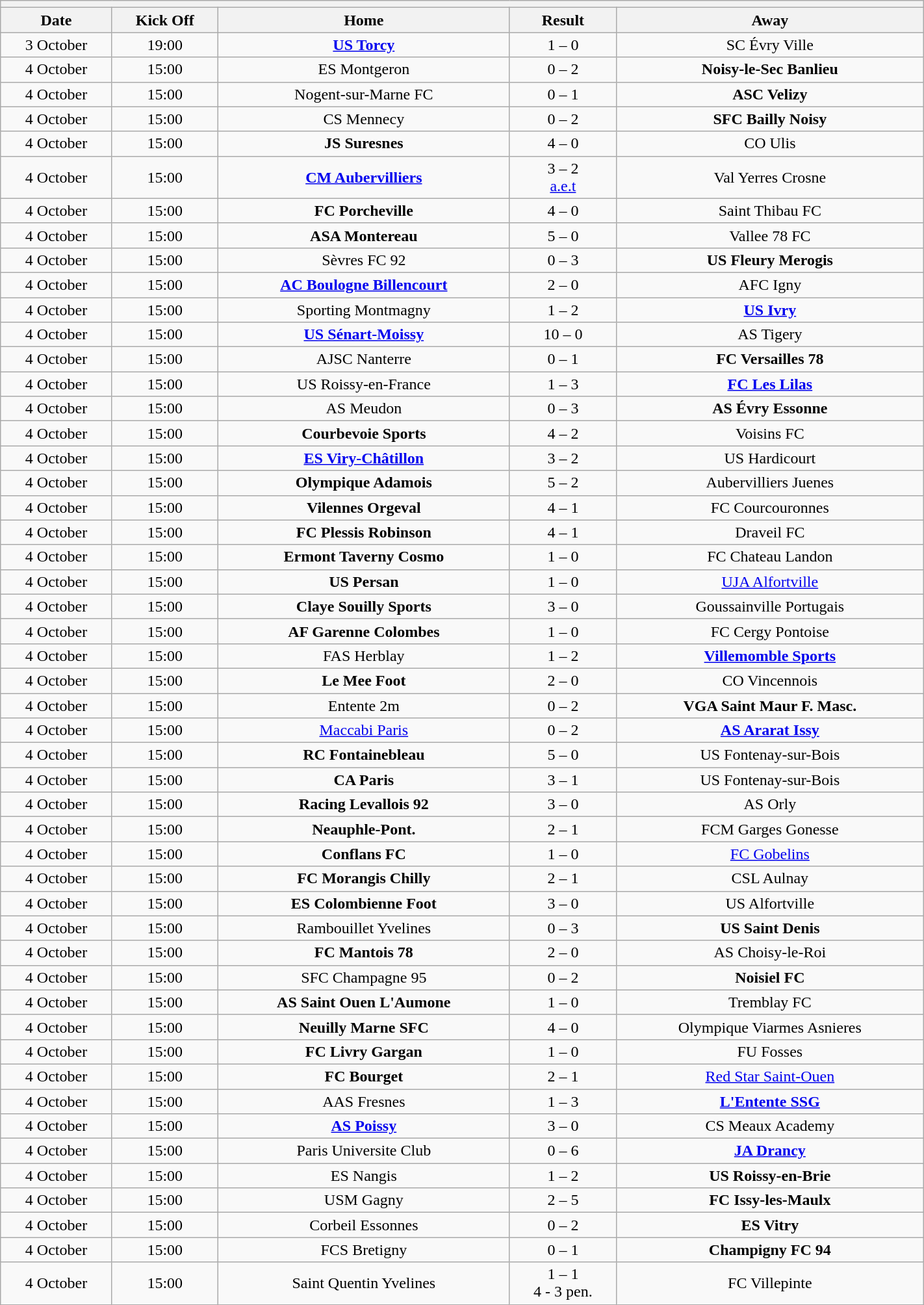<table class="wikitable collapsible collapsed" style="font-size: 100%; margin:0px;" width="75%">
<tr>
<th colspan="7" style="text-align:left;"></th>
</tr>
<tr>
<th><strong>Date</strong></th>
<th><strong>Kick Off</strong></th>
<th><strong>Home</strong></th>
<th><strong>Result</strong></th>
<th><strong>Away</strong></th>
</tr>
<tr>
<td align=center>3 October</td>
<td align=center>19:00</td>
<td align=center><strong><a href='#'>US Torcy</a></strong></td>
<td align=center>1 – 0</td>
<td align=center>SC Évry Ville</td>
</tr>
<tr>
<td align=center>4 October</td>
<td align=center>15:00</td>
<td align=center>ES Montgeron</td>
<td align=center>0 – 2</td>
<td align=center><strong>Noisy-le-Sec Banlieu</strong></td>
</tr>
<tr>
<td align=center>4 October</td>
<td align=center>15:00</td>
<td align=center>Nogent-sur-Marne FC</td>
<td align=center>0 – 1</td>
<td align=center><strong>ASC Velizy</strong></td>
</tr>
<tr>
<td align=center>4 October</td>
<td align=center>15:00</td>
<td align=center>CS Mennecy</td>
<td align=center>0 – 2</td>
<td align=center><strong>SFC Bailly Noisy</strong></td>
</tr>
<tr>
<td align=center>4 October</td>
<td align=center>15:00</td>
<td align=center><strong>JS Suresnes</strong></td>
<td align=center>4 – 0</td>
<td align=center>CO Ulis</td>
</tr>
<tr>
<td align=center>4 October</td>
<td align=center>15:00</td>
<td align=center><strong><a href='#'>CM Aubervilliers</a></strong></td>
<td align=center>3 – 2 <br> <a href='#'>a.e.t</a></td>
<td align=center>Val Yerres Crosne</td>
</tr>
<tr>
<td align=center>4 October</td>
<td align=center>15:00</td>
<td align=center><strong>FC Porcheville</strong></td>
<td align=center>4 – 0</td>
<td align=center>Saint Thibau FC</td>
</tr>
<tr>
<td align=center>4 October</td>
<td align=center>15:00</td>
<td align=center><strong>ASA Montereau</strong></td>
<td align=center>5 – 0</td>
<td align=center>Vallee 78 FC</td>
</tr>
<tr>
<td align=center>4 October</td>
<td align=center>15:00</td>
<td align=center>Sèvres FC 92</td>
<td align=center>0 – 3</td>
<td align=center><strong>US Fleury Merogis</strong></td>
</tr>
<tr>
<td align=center>4 October</td>
<td align=center>15:00</td>
<td align=center><strong><a href='#'>AC Boulogne Billencourt</a></strong></td>
<td align=center>2 – 0</td>
<td align=center>AFC Igny</td>
</tr>
<tr>
<td align=center>4 October</td>
<td align=center>15:00</td>
<td align=center>Sporting Montmagny</td>
<td align=center>1 – 2</td>
<td align=center><strong><a href='#'>US Ivry</a></strong></td>
</tr>
<tr>
<td align=center>4 October</td>
<td align=center>15:00</td>
<td align=center><strong><a href='#'>US Sénart-Moissy</a></strong></td>
<td align=center>10 – 0</td>
<td align=center>AS Tigery</td>
</tr>
<tr>
<td align=center>4 October</td>
<td align=center>15:00</td>
<td align=center>AJSC Nanterre</td>
<td align=center>0 – 1</td>
<td align=center><strong>FC Versailles 78</strong></td>
</tr>
<tr>
<td align=center>4 October</td>
<td align=center>15:00</td>
<td align=center>US Roissy-en-France</td>
<td align=center>1 – 3</td>
<td align=center><strong><a href='#'>FC Les Lilas</a></strong></td>
</tr>
<tr>
<td align=center>4 October</td>
<td align=center>15:00</td>
<td align=center>AS Meudon</td>
<td align=center>0 – 3</td>
<td align=center><strong>AS Évry Essonne</strong></td>
</tr>
<tr>
<td align=center>4 October</td>
<td align=center>15:00</td>
<td align=center><strong>Courbevoie Sports</strong></td>
<td align=center>4 – 2</td>
<td align=center>Voisins FC</td>
</tr>
<tr>
<td align=center>4 October</td>
<td align=center>15:00</td>
<td align=center><strong><a href='#'>ES Viry-Châtillon</a></strong></td>
<td align=center>3 – 2</td>
<td align=center>US Hardicourt</td>
</tr>
<tr>
<td align=center>4 October</td>
<td align=center>15:00</td>
<td align=center><strong>Olympique Adamois</strong></td>
<td align=center>5 – 2</td>
<td align=center>Aubervilliers Juenes</td>
</tr>
<tr>
<td align=center>4 October</td>
<td align=center>15:00</td>
<td align=center><strong>Vilennes Orgeval</strong></td>
<td align=center>4 – 1</td>
<td align=center>FC Courcouronnes</td>
</tr>
<tr>
<td align=center>4 October</td>
<td align=center>15:00</td>
<td align=center><strong>FC Plessis Robinson</strong></td>
<td align=center>4 – 1</td>
<td align=center>Draveil FC</td>
</tr>
<tr>
<td align=center>4 October</td>
<td align=center>15:00</td>
<td align=center><strong>Ermont Taverny Cosmo</strong></td>
<td align=center>1 – 0</td>
<td align=center>FC Chateau Landon</td>
</tr>
<tr>
<td align=center>4 October</td>
<td align=center>15:00</td>
<td align=center><strong>US Persan</strong></td>
<td align=center>1 – 0</td>
<td align=center><a href='#'>UJA Alfortville</a></td>
</tr>
<tr>
<td align=center>4 October</td>
<td align=center>15:00</td>
<td align=center><strong>Claye Souilly Sports</strong></td>
<td align=center>3 – 0</td>
<td align=center>Goussainville Portugais</td>
</tr>
<tr>
<td align=center>4 October</td>
<td align=center>15:00</td>
<td align=center><strong>AF Garenne Colombes</strong></td>
<td align=center>1 – 0</td>
<td align=center>FC Cergy Pontoise</td>
</tr>
<tr>
<td align=center>4 October</td>
<td align=center>15:00</td>
<td align=center>FAS Herblay</td>
<td align=center>1 – 2</td>
<td align=center><strong><a href='#'>Villemomble Sports</a></strong></td>
</tr>
<tr>
<td align=center>4 October</td>
<td align=center>15:00</td>
<td align=center><strong>Le Mee Foot</strong></td>
<td align=center>2 – 0</td>
<td align=center>CO Vincennois</td>
</tr>
<tr>
<td align=center>4 October</td>
<td align=center>15:00</td>
<td align=center>Entente 2m</td>
<td align=center>0 – 2</td>
<td align=center><strong>VGA Saint Maur F. Masc.</strong></td>
</tr>
<tr>
<td align=center>4 October</td>
<td align=center>15:00</td>
<td align=center><a href='#'>Maccabi Paris</a></td>
<td align=center>0 – 2</td>
<td align=center><strong><a href='#'>AS Ararat Issy</a></strong></td>
</tr>
<tr>
<td align=center>4 October</td>
<td align=center>15:00</td>
<td align=center><strong>RC Fontainebleau</strong></td>
<td align=center>5 – 0</td>
<td align=center>US Fontenay-sur-Bois</td>
</tr>
<tr>
<td align=center>4 October</td>
<td align=center>15:00</td>
<td align=center><strong>CA Paris</strong></td>
<td align=center>3 – 1</td>
<td align=center>US Fontenay-sur-Bois</td>
</tr>
<tr>
<td align=center>4 October</td>
<td align=center>15:00</td>
<td align=center><strong>Racing Levallois 92</strong></td>
<td align=center>3 – 0</td>
<td align=center>AS Orly</td>
</tr>
<tr>
<td align=center>4 October</td>
<td align=center>15:00</td>
<td align=center><strong>Neauphle-Pont.</strong></td>
<td align=center>2 – 1</td>
<td align=center>FCM Garges Gonesse</td>
</tr>
<tr>
<td align=center>4 October</td>
<td align=center>15:00</td>
<td align=center><strong>Conflans FC</strong></td>
<td align=center>1 – 0</td>
<td align=center><a href='#'>FC Gobelins</a></td>
</tr>
<tr>
<td align=center>4 October</td>
<td align=center>15:00</td>
<td align=center><strong>FC Morangis Chilly</strong></td>
<td align=center>2 – 1</td>
<td align=center>CSL Aulnay</td>
</tr>
<tr>
<td align=center>4 October</td>
<td align=center>15:00</td>
<td align=center><strong>ES Colombienne Foot</strong></td>
<td align=center>3 – 0</td>
<td align=center>US Alfortville</td>
</tr>
<tr>
<td align=center>4 October</td>
<td align=center>15:00</td>
<td align=center>Rambouillet Yvelines</td>
<td align=center>0 – 3</td>
<td align=center><strong>US Saint Denis</strong></td>
</tr>
<tr>
<td align=center>4 October</td>
<td align=center>15:00</td>
<td align=center><strong>FC Mantois 78</strong></td>
<td align=center>2 – 0</td>
<td align=center>AS Choisy-le-Roi</td>
</tr>
<tr>
<td align=center>4 October</td>
<td align=center>15:00</td>
<td align=center>SFC Champagne 95</td>
<td align=center>0 – 2</td>
<td align=center><strong>Noisiel FC</strong></td>
</tr>
<tr>
<td align=center>4 October</td>
<td align=center>15:00</td>
<td align=center><strong>AS Saint Ouen L'Aumone</strong></td>
<td align=center>1 – 0</td>
<td align=center>Tremblay FC</td>
</tr>
<tr>
<td align=center>4 October</td>
<td align=center>15:00</td>
<td align=center><strong>Neuilly Marne SFC</strong></td>
<td align=center>4 – 0</td>
<td align=center>Olympique Viarmes Asnieres</td>
</tr>
<tr>
<td align=center>4 October</td>
<td align=center>15:00</td>
<td align=center><strong>FC Livry Gargan</strong></td>
<td align=center>1 – 0</td>
<td align=center>FU Fosses</td>
</tr>
<tr>
<td align=center>4 October</td>
<td align=center>15:00</td>
<td align=center><strong>FC Bourget</strong></td>
<td align=center>2 – 1</td>
<td align=center><a href='#'>Red Star Saint-Ouen</a></td>
</tr>
<tr>
<td align=center>4 October</td>
<td align=center>15:00</td>
<td align=center>AAS Fresnes</td>
<td align=center>1 – 3</td>
<td align=center><strong><a href='#'>L'Entente SSG</a></strong></td>
</tr>
<tr>
<td align=center>4 October</td>
<td align=center>15:00</td>
<td align=center><strong><a href='#'>AS Poissy</a></strong></td>
<td align=center>3 – 0</td>
<td align=center>CS Meaux Academy</td>
</tr>
<tr>
<td align=center>4 October</td>
<td align=center>15:00</td>
<td align=center>Paris Universite Club</td>
<td align=center>0 – 6</td>
<td align=center><strong><a href='#'>JA Drancy</a></strong></td>
</tr>
<tr>
<td align=center>4 October</td>
<td align=center>15:00</td>
<td align=center>ES Nangis</td>
<td align=center>1 – 2</td>
<td align=center><strong>US Roissy-en-Brie</strong></td>
</tr>
<tr>
<td align=center>4 October</td>
<td align=center>15:00</td>
<td align=center>USM Gagny</td>
<td align=center>2 – 5</td>
<td align=center><strong>FC Issy-les-Maulx</strong></td>
</tr>
<tr>
<td align=center>4 October</td>
<td align=center>15:00</td>
<td align=center>Corbeil Essonnes</td>
<td align=center>0 – 2</td>
<td align=center><strong>ES Vitry</strong></td>
</tr>
<tr>
<td align=center>4 October</td>
<td align=center>15:00</td>
<td align=center>FCS Bretigny</td>
<td align=center>0 – 1</td>
<td align=center><strong>Champigny FC 94</strong></td>
</tr>
<tr>
<td align=center>4 October</td>
<td align=center>15:00</td>
<td align=center>Saint Quentin Yvelines</td>
<td align=center>1 – 1 <br> 4 - 3 pen.</td>
<td align=center>FC Villepinte</td>
</tr>
</table>
